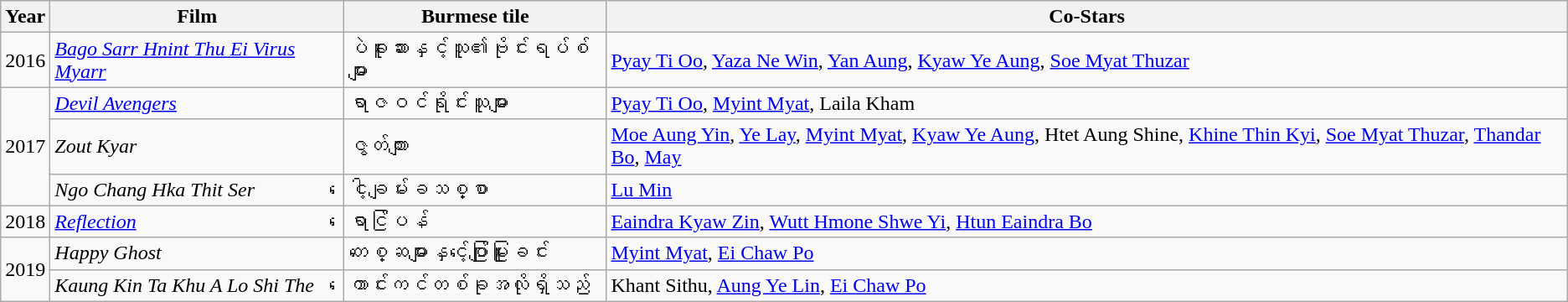<table class="wikitable sortable">
<tr>
<th>Year</th>
<th>Film</th>
<th>Burmese tile</th>
<th>Co-Stars</th>
</tr>
<tr>
<td>2016</td>
<td><em><a href='#'>Bago Sarr Hnint Thu Ei Virus Myarr</a></em></td>
<td>ပဲခူးဆားနှင့်သူ၏ဗိုင်းရပ်စ်များ</td>
<td><a href='#'>Pyay Ti Oo</a>, <a href='#'>Yaza Ne Win</a>, <a href='#'>Yan Aung</a>, <a href='#'>Kyaw Ye Aung</a>, <a href='#'>Soe Myat Thuzar</a></td>
</tr>
<tr>
<td rowspan=3>2017</td>
<td><em><a href='#'>Devil Avengers</a></em></td>
<td>ရာဇဝင်ရိုင်းသူများ</td>
<td><a href='#'>Pyay Ti Oo</a>, <a href='#'>Myint Myat</a>, Laila Kham</td>
</tr>
<tr>
<td><em>Zout Kyar</em></td>
<td>ဇွတ်ကျား</td>
<td><a href='#'>Moe Aung Yin</a>, <a href='#'>Ye Lay</a>, <a href='#'>Myint Myat</a>, <a href='#'>Kyaw Ye Aung</a>, Htet Aung Shine, <a href='#'>Khine Thin Kyi</a>, <a href='#'>Soe Myat Thuzar</a>, <a href='#'>Thandar Bo</a>, <a href='#'>May</a></td>
</tr>
<tr>
<td><em>Ngo Chang Hka Thit Ser</em></td>
<td>ငေါ့ချမ်းခသစ္စာ</td>
<td><a href='#'>Lu Min</a></td>
</tr>
<tr>
<td>2018</td>
<td><em><a href='#'>Reflection</a></em></td>
<td>ရောင်ပြန်</td>
<td><a href='#'>Eaindra Kyaw Zin</a>, <a href='#'>Wutt Hmone Shwe Yi</a>, <a href='#'>Htun Eaindra Bo</a></td>
</tr>
<tr>
<td rowspan=2>2019</td>
<td><em>Happy Ghost</em></td>
<td>တစ္ဆေများနှင့်ပျော်မြူးခြင်း</td>
<td><a href='#'>Myint Myat</a>, <a href='#'>Ei Chaw Po</a></td>
</tr>
<tr>
<td><em>Kaung Kin Ta Khu A Lo Shi The</em></td>
<td>ကောင်းကင်တစ်ခုအလိုရှိသည်</td>
<td>Khant Sithu, <a href='#'>Aung Ye Lin</a>, <a href='#'>Ei Chaw Po</a></td>
</tr>
</table>
